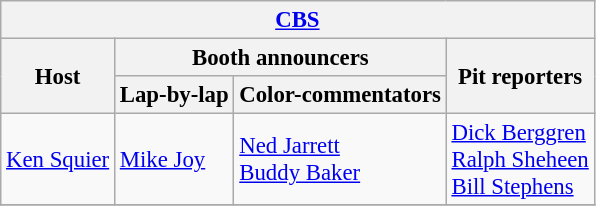<table class="wikitable" style="font-size: 95%">
<tr>
<th colspan=4><a href='#'>CBS</a></th>
</tr>
<tr>
<th rowspan=2>Host</th>
<th colspan=2>Booth announcers</th>
<th rowspan=2>Pit reporters</th>
</tr>
<tr>
<th><strong>Lap-by-lap</strong></th>
<th><strong>Color-commentators</strong></th>
</tr>
<tr>
<td><a href='#'>Ken Squier</a></td>
<td><a href='#'>Mike Joy</a></td>
<td><a href='#'>Ned Jarrett</a> <br> <a href='#'>Buddy Baker</a></td>
<td><a href='#'>Dick Berggren</a> <br> <a href='#'>Ralph Sheheen</a> <br> <a href='#'>Bill Stephens</a></td>
</tr>
<tr>
</tr>
</table>
